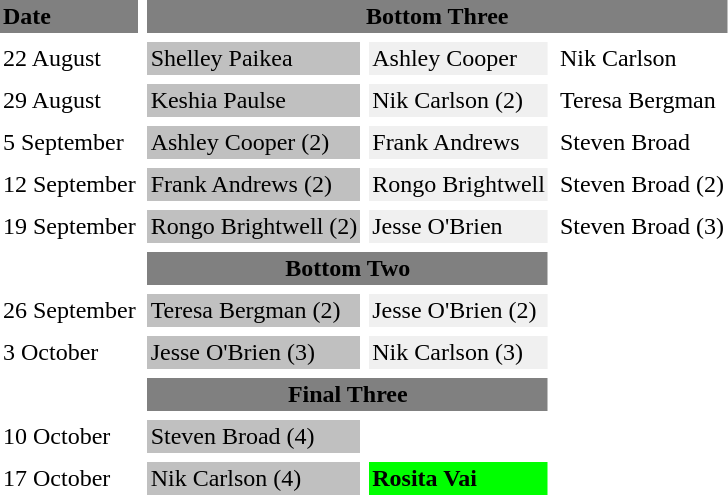<table cellpadding=2 cellspacing=6>
<tr bgcolor=#808080>
<td><strong>Date</strong></td>
<td colspan="3" align="center"><strong>Bottom Three</strong></td>
</tr>
<tr>
<td>22 August</td>
<td bgcolor="#C0C0C0">Shelley Paikea</td>
<td bgcolor="#F0F0F0">Ashley Cooper</td>
<td>Nik Carlson</td>
</tr>
<tr>
<td>29 August</td>
<td bgcolor="#C0C0C0">Keshia Paulse</td>
<td bgcolor="#F0F0F0">Nik Carlson (2)</td>
<td>Teresa Bergman</td>
</tr>
<tr>
<td>5 September</td>
<td bgcolor="#C0C0C0">Ashley Cooper (2)</td>
<td bgcolor="#F0F0F0">Frank Andrews</td>
<td>Steven Broad</td>
</tr>
<tr>
<td>12 September</td>
<td bgcolor="#C0C0C0">Frank Andrews (2)</td>
<td bgcolor="#F0F0F0">Rongo Brightwell</td>
<td>Steven Broad (2)</td>
</tr>
<tr>
<td>19 September</td>
<td bgcolor="#C0C0C0">Rongo Brightwell (2)</td>
<td bgcolor="#F0F0F0">Jesse O'Brien</td>
<td>Steven Broad (3)</td>
</tr>
<tr>
<td></td>
<td bgcolor=#808080 colspan="2" align="center"><strong>Bottom Two</strong></td>
</tr>
<tr>
<td>26 September</td>
<td bgcolor="#C0C0C0">Teresa Bergman (2)</td>
<td bgcolor="#F0F0F0">Jesse O'Brien (2)</td>
</tr>
<tr>
<td>3 October</td>
<td bgcolor="C0C0C0">Jesse O'Brien (3)</td>
<td bgcolor="F0F0F0">Nik Carlson (3)</td>
</tr>
<tr>
<td></td>
<td bgcolor=#808080 colspan="2" align="center"><strong>Final Three</strong></td>
<td></td>
</tr>
<tr>
<td>10 October</td>
<td bgcolor="C0C0C0">Steven Broad (4)</td>
<td></td>
</tr>
<tr>
<td>17 October</td>
<td bgcolor="C0C0C0">Nik Carlson (4)</td>
<td bgcolor="Lime"><strong>Rosita Vai</strong></td>
</tr>
</table>
